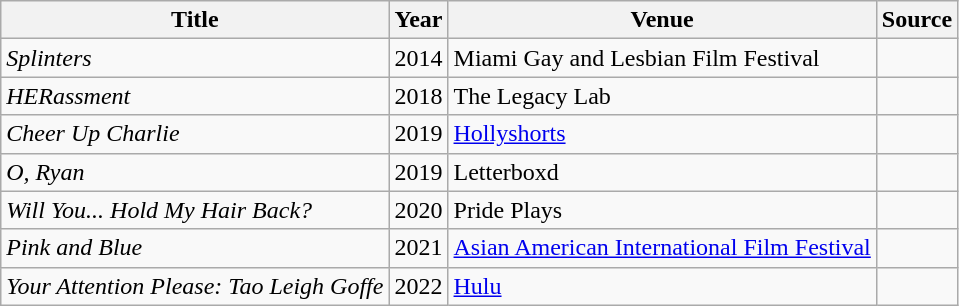<table class="wikitable">
<tr>
<th>Title</th>
<th>Year</th>
<th>Venue</th>
<th>Source</th>
</tr>
<tr>
<td><em>Splinters</em></td>
<td>2014</td>
<td>Miami Gay and Lesbian Film Festival</td>
<td></td>
</tr>
<tr>
<td><em>HERassment</em></td>
<td>2018</td>
<td>The Legacy Lab</td>
<td></td>
</tr>
<tr>
<td><em>Cheer Up Charlie</em></td>
<td>2019</td>
<td><a href='#'>Hollyshorts</a></td>
<td></td>
</tr>
<tr>
<td><em>O, Ryan</em></td>
<td>2019</td>
<td>Letterboxd</td>
<td></td>
</tr>
<tr>
<td><em>Will You... Hold My Hair Back?</em></td>
<td>2020</td>
<td>Pride Plays</td>
<td></td>
</tr>
<tr>
<td><em>Pink and Blue</em></td>
<td>2021</td>
<td><a href='#'>Asian American International Film Festival</a></td>
<td></td>
</tr>
<tr>
<td><em>Your Attention Please: Tao Leigh Goffe</em></td>
<td>2022</td>
<td><a href='#'>Hulu</a></td>
<td></td>
</tr>
</table>
